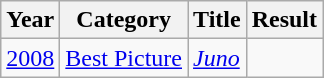<table class="wikitable">
<tr>
<th><strong>Year</strong></th>
<th><strong>Category</strong></th>
<th><strong>Title</strong></th>
<th><strong>Result</strong></th>
</tr>
<tr>
<td><a href='#'>2008</a></td>
<td><a href='#'>Best Picture</a></td>
<td><em><a href='#'>Juno</a></em></td>
<td></td>
</tr>
</table>
